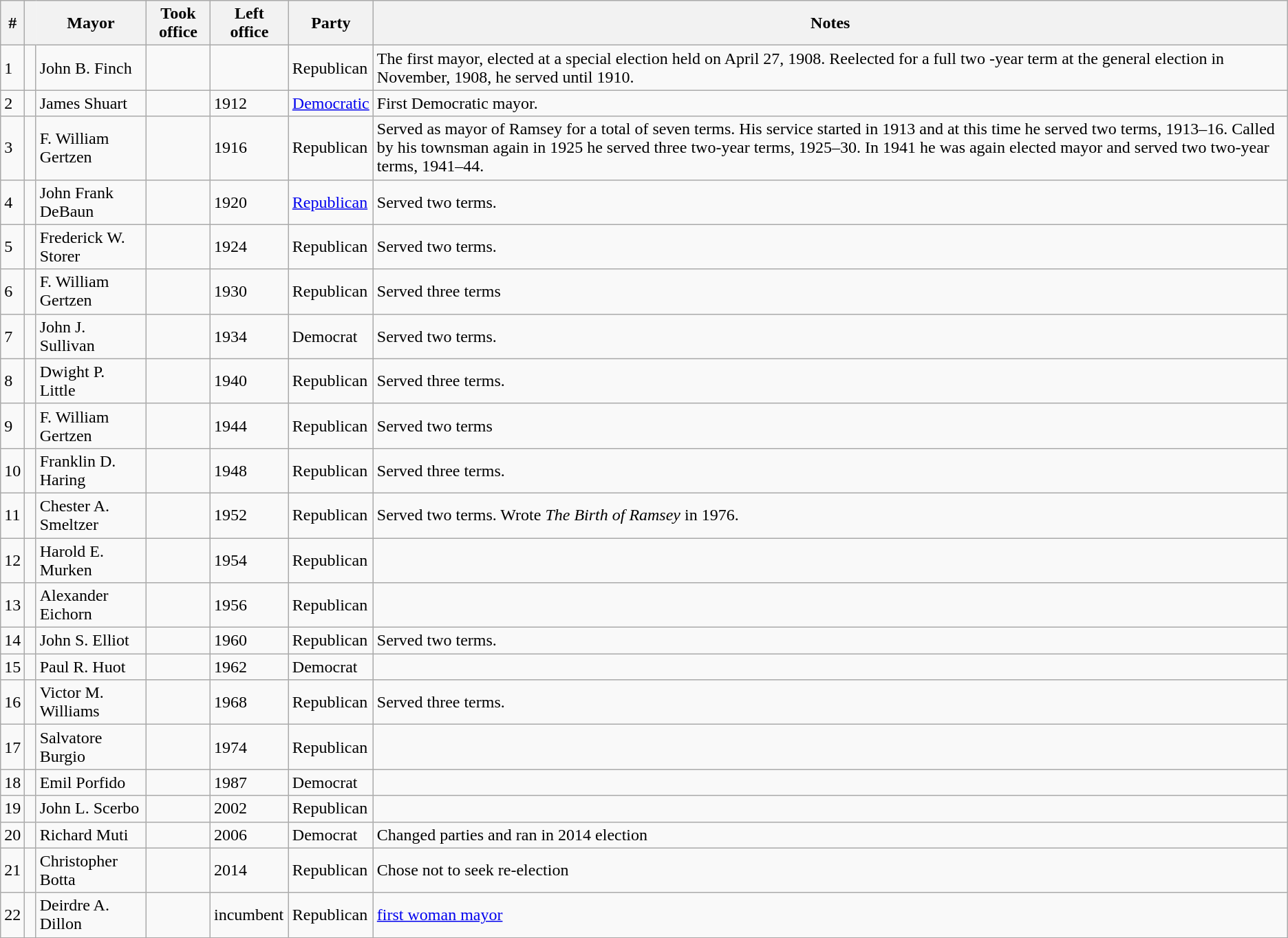<table class="wikitable sortable">
<tr>
<th>#</th>
<th class=unsortable> </th>
<th style="border-left-style:hidden;padding:0.1em 0em">Mayor</th>
<th>Took office</th>
<th>Left office</th>
<th>Party</th>
<th>Notes</th>
</tr>
<tr>
<td>1</td>
<td bgcolor=></td>
<td>John B. Finch</td>
<td></td>
<td></td>
<td>Republican</td>
<td>The first mayor, elected at a special election held on April 27, 1908. Reelected for a full two -year term at the general election in November, 1908, he served until 1910.</td>
</tr>
<tr>
<td>2</td>
<td bgcolor=></td>
<td>James Shuart</td>
<td></td>
<td>1912</td>
<td><a href='#'>Democratic</a></td>
<td>First Democratic mayor.</td>
</tr>
<tr>
<td>3</td>
<td bgcolor=></td>
<td>F. William Gertzen</td>
<td></td>
<td>1916</td>
<td>Republican</td>
<td>Served as mayor of Ramsey for a total of seven terms. His service started in 1913 and at this time he served two terms, 1913–16. Called by his townsman again in 1925 he served three two-year terms, 1925–30. In 1941 he was again elected mayor and served two two-year terms, 1941–44.</td>
</tr>
<tr>
<td>4</td>
<td bgcolor=></td>
<td>John Frank DeBaun</td>
<td></td>
<td>1920</td>
<td><a href='#'>Republican</a></td>
<td>Served two terms.</td>
</tr>
<tr>
<td>5</td>
<td bgcolor=></td>
<td>Frederick W. Storer</td>
<td></td>
<td>1924</td>
<td>Republican</td>
<td>Served two terms.</td>
</tr>
<tr>
<td>6</td>
<td bgcolor=></td>
<td>F. William Gertzen</td>
<td></td>
<td>1930</td>
<td>Republican</td>
<td>Served three terms</td>
</tr>
<tr>
<td>7</td>
<td bgcolor=></td>
<td>John J. Sullivan</td>
<td></td>
<td>1934</td>
<td>Democrat</td>
<td>Served two terms.</td>
</tr>
<tr>
<td>8</td>
<td bgcolor=></td>
<td>Dwight P. Little</td>
<td></td>
<td>1940</td>
<td>Republican</td>
<td>Served three terms.</td>
</tr>
<tr>
<td>9</td>
<td bgcolor=></td>
<td>F. William Gertzen</td>
<td></td>
<td>1944</td>
<td>Republican</td>
<td>Served two terms</td>
</tr>
<tr>
<td>10</td>
<td bgcolor=></td>
<td>Franklin D. Haring</td>
<td></td>
<td>1948</td>
<td>Republican</td>
<td>Served three terms.</td>
</tr>
<tr>
<td>11</td>
<td bgcolor=></td>
<td>Chester A. Smeltzer</td>
<td></td>
<td>1952</td>
<td>Republican</td>
<td>Served two terms. Wrote <em>The Birth of Ramsey</em> in 1976.</td>
</tr>
<tr>
<td>12</td>
<td bgcolor=></td>
<td>Harold E. Murken</td>
<td></td>
<td>1954</td>
<td>Republican</td>
<td></td>
</tr>
<tr>
<td>13</td>
<td bgcolor=></td>
<td>Alexander Eichorn</td>
<td></td>
<td>1956</td>
<td>Republican</td>
<td></td>
</tr>
<tr>
<td>14</td>
<td bgcolor=></td>
<td>John S. Elliot</td>
<td></td>
<td>1960</td>
<td>Republican</td>
<td>Served two terms.</td>
</tr>
<tr>
<td>15</td>
<td bgcolor=></td>
<td>Paul R. Huot</td>
<td></td>
<td>1962</td>
<td>Democrat</td>
<td></td>
</tr>
<tr>
<td>16</td>
<td bgcolor=></td>
<td>Victor M. Williams</td>
<td></td>
<td>1968</td>
<td>Republican</td>
<td>Served three terms.</td>
</tr>
<tr>
<td>17</td>
<td bgcolor=></td>
<td>Salvatore Burgio</td>
<td></td>
<td>1974</td>
<td>Republican</td>
<td></td>
</tr>
<tr>
<td>18</td>
<td bgcolor=></td>
<td>Emil Porfido</td>
<td></td>
<td>1987</td>
<td>Democrat</td>
<td></td>
</tr>
<tr>
<td>19</td>
<td bgcolor=></td>
<td>John L. Scerbo</td>
<td></td>
<td>2002</td>
<td>Republican</td>
<td></td>
</tr>
<tr>
<td>20</td>
<td bgcolor=></td>
<td>Richard Muti</td>
<td></td>
<td>2006</td>
<td>Democrat</td>
<td>Changed parties and ran in 2014 election</td>
</tr>
<tr>
<td>21</td>
<td bgcolor=></td>
<td>Christopher Botta</td>
<td></td>
<td>2014</td>
<td>Republican</td>
<td>Chose not to seek re-election</td>
</tr>
<tr>
<td>22</td>
<td bgcolor=></td>
<td>Deirdre A. Dillon</td>
<td></td>
<td>incumbent</td>
<td>Republican</td>
<td><a href='#'>first woman mayor</a></td>
</tr>
<tr>
</tr>
</table>
